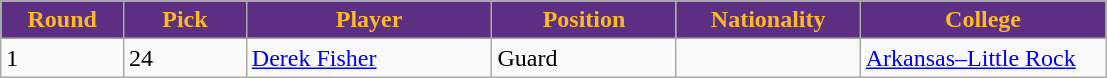<table class="wikitable sortable sortable">
<tr>
<th style="background:#5c2f83; color:#fcb926; width:10%;">Round</th>
<th style="background:#5c2f83; color:#fcb926; width:10%;">Pick</th>
<th style="background:#5c2f83; color:#fcb926; width:20%;">Player</th>
<th style="background:#5c2f83; color:#fcb926; width:15%;">Position</th>
<th style="background:#5c2f83; color:#fcb926; width:15%;">Nationality</th>
<th style="background:#5c2f83; color:#fcb926; width:20%;">College</th>
</tr>
<tr>
<td>1</td>
<td>24</td>
<td><a href='#'>Derek Fisher</a></td>
<td>Guard</td>
<td></td>
<td><a href='#'>Arkansas–Little Rock</a></td>
</tr>
</table>
